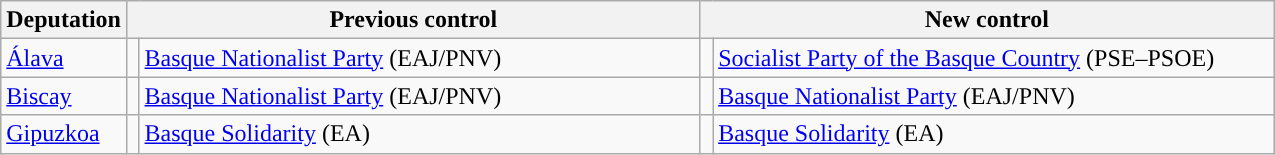<table class="wikitable sortable">
<tr>
<th>Deputation</th>
<th colspan="2" style="width:375px;">Previous control</th>
<th colspan="2" style="width:375px;">New control</th>
</tr>
<tr>
<td><a href='#'>Álava</a></td>
<td width="1" style="color:inherit;background:"></td>
<td><a href='#'>Basque Nationalist Party</a> (EAJ/PNV)</td>
<td width="1" style="color:inherit;background:"></td>
<td><a href='#'>Socialist Party of the Basque Country</a> (PSE–PSOE)</td>
</tr>
<tr>
<td><a href='#'>Biscay</a></td>
<td style="color:inherit;background:"></td>
<td><a href='#'>Basque Nationalist Party</a> (EAJ/PNV)</td>
<td style="color:inherit;background:"></td>
<td><a href='#'>Basque Nationalist Party</a> (EAJ/PNV)</td>
</tr>
<tr>
<td><a href='#'>Gipuzkoa</a></td>
<td style="color:inherit;background:"></td>
<td><a href='#'>Basque Solidarity</a> (EA)</td>
<td style="color:inherit;background:"></td>
<td><a href='#'>Basque Solidarity</a> (EA)</td>
</tr>
</table>
